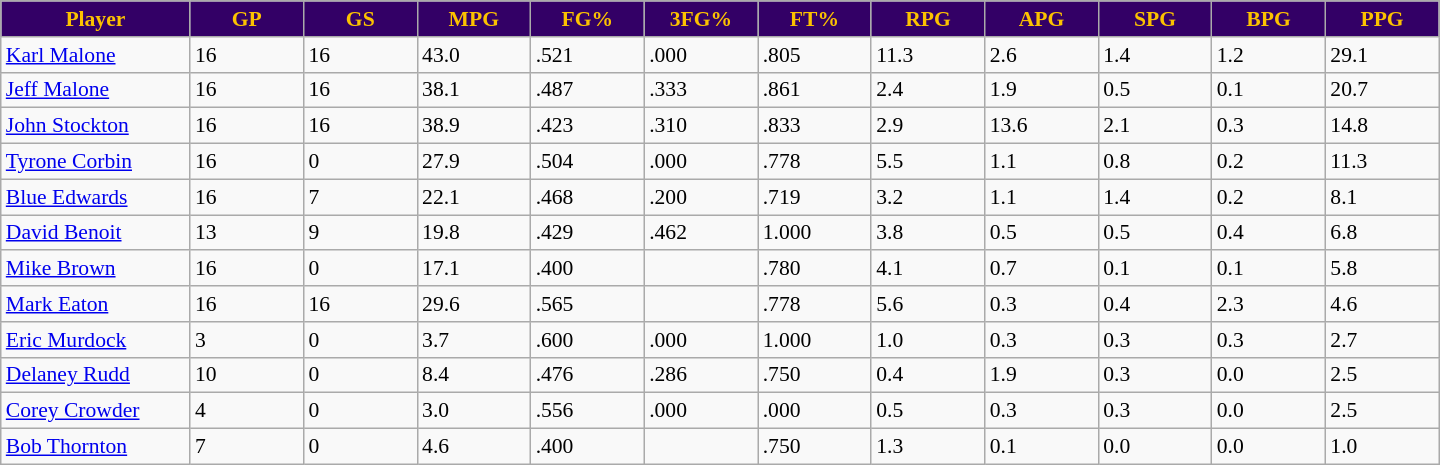<table class="wikitable sortable" style="font-size: 90%">
<tr>
<th style="background:#306; color:#FCC200" width="10%">Player</th>
<th style="background:#306; color:#FCC200" width="6%">GP</th>
<th style="background:#306; color:#FCC200" width="6%">GS</th>
<th style="background:#306; color:#FCC200" width="6%">MPG</th>
<th style="background:#306; color:#FCC200" width="6%">FG%</th>
<th style="background:#306; color:#FCC200" width="6%">3FG%</th>
<th style="background:#306; color:#FCC200" width="6%">FT%</th>
<th style="background:#306; color:#FCC200" width="6%">RPG</th>
<th style="background:#306; color:#FCC200" width="6%">APG</th>
<th style="background:#306; color:#FCC200" width="6%">SPG</th>
<th style="background:#306; color:#FCC200" width="6%">BPG</th>
<th style="background:#306; color:#FCC200" width="6%">PPG</th>
</tr>
<tr>
<td><a href='#'>Karl Malone</a></td>
<td>16</td>
<td>16</td>
<td>43.0</td>
<td>.521</td>
<td>.000</td>
<td>.805</td>
<td>11.3</td>
<td>2.6</td>
<td>1.4</td>
<td>1.2</td>
<td>29.1</td>
</tr>
<tr>
<td><a href='#'>Jeff Malone</a></td>
<td>16</td>
<td>16</td>
<td>38.1</td>
<td>.487</td>
<td>.333</td>
<td>.861</td>
<td>2.4</td>
<td>1.9</td>
<td>0.5</td>
<td>0.1</td>
<td>20.7</td>
</tr>
<tr>
<td><a href='#'>John Stockton</a></td>
<td>16</td>
<td>16</td>
<td>38.9</td>
<td>.423</td>
<td>.310</td>
<td>.833</td>
<td>2.9</td>
<td>13.6</td>
<td>2.1</td>
<td>0.3</td>
<td>14.8</td>
</tr>
<tr>
<td><a href='#'>Tyrone Corbin</a></td>
<td>16</td>
<td>0</td>
<td>27.9</td>
<td>.504</td>
<td>.000</td>
<td>.778</td>
<td>5.5</td>
<td>1.1</td>
<td>0.8</td>
<td>0.2</td>
<td>11.3</td>
</tr>
<tr>
<td><a href='#'>Blue Edwards</a></td>
<td>16</td>
<td>7</td>
<td>22.1</td>
<td>.468</td>
<td>.200</td>
<td>.719</td>
<td>3.2</td>
<td>1.1</td>
<td>1.4</td>
<td>0.2</td>
<td>8.1</td>
</tr>
<tr>
<td><a href='#'>David Benoit</a></td>
<td>13</td>
<td>9</td>
<td>19.8</td>
<td>.429</td>
<td>.462</td>
<td>1.000</td>
<td>3.8</td>
<td>0.5</td>
<td>0.5</td>
<td>0.4</td>
<td>6.8</td>
</tr>
<tr>
<td><a href='#'>Mike Brown</a></td>
<td>16</td>
<td>0</td>
<td>17.1</td>
<td>.400</td>
<td></td>
<td>.780</td>
<td>4.1</td>
<td>0.7</td>
<td>0.1</td>
<td>0.1</td>
<td>5.8</td>
</tr>
<tr>
<td><a href='#'>Mark Eaton</a></td>
<td>16</td>
<td>16</td>
<td>29.6</td>
<td>.565</td>
<td></td>
<td>.778</td>
<td>5.6</td>
<td>0.3</td>
<td>0.4</td>
<td>2.3</td>
<td>4.6</td>
</tr>
<tr>
<td><a href='#'>Eric Murdock</a></td>
<td>3</td>
<td>0</td>
<td>3.7</td>
<td>.600</td>
<td>.000</td>
<td>1.000</td>
<td>1.0</td>
<td>0.3</td>
<td>0.3</td>
<td>0.3</td>
<td>2.7</td>
</tr>
<tr>
<td><a href='#'>Delaney Rudd</a></td>
<td>10</td>
<td>0</td>
<td>8.4</td>
<td>.476</td>
<td>.286</td>
<td>.750</td>
<td>0.4</td>
<td>1.9</td>
<td>0.3</td>
<td>0.0</td>
<td>2.5</td>
</tr>
<tr>
<td><a href='#'>Corey Crowder</a></td>
<td>4</td>
<td>0</td>
<td>3.0</td>
<td>.556</td>
<td>.000</td>
<td>.000</td>
<td>0.5</td>
<td>0.3</td>
<td>0.3</td>
<td>0.0</td>
<td>2.5</td>
</tr>
<tr>
<td><a href='#'>Bob Thornton</a></td>
<td>7</td>
<td>0</td>
<td>4.6</td>
<td>.400</td>
<td></td>
<td>.750</td>
<td>1.3</td>
<td>0.1</td>
<td>0.0</td>
<td>0.0</td>
<td>1.0</td>
</tr>
</table>
